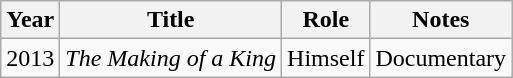<table class="wikitable">
<tr>
<th>Year</th>
<th>Title</th>
<th>Role</th>
<th>Notes</th>
</tr>
<tr>
<td>2013</td>
<td><em>The Making of a King</em></td>
<td>Himself</td>
<td>Documentary</td>
</tr>
</table>
